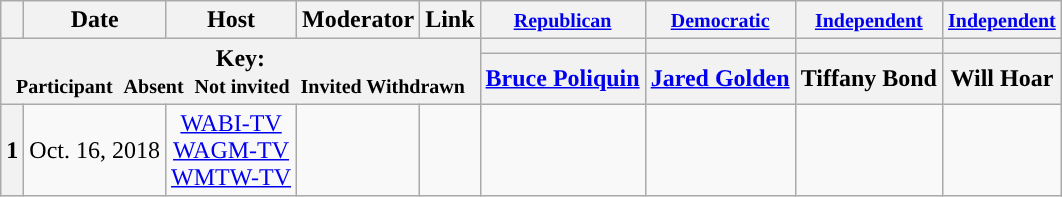<table class="wikitable" style="text-align:center;">
<tr>
<th scope="col"></th>
<th scope="col">Date</th>
<th scope="col">Host</th>
<th scope="col">Moderator</th>
<th scope="col">Link</th>
<th scope="col"><small><a href='#'>Republican</a></small></th>
<th scope="col"><small><a href='#'>Democratic</a></small></th>
<th scope="col"><small><a href='#'>Independent</a></small></th>
<th scope="col"><small><a href='#'>Independent</a></small></th>
</tr>
<tr>
<th colspan="5" rowspan="2">Key:<br> <small>Participant </small>  <small>Absent </small>  <small>Not invited </small>  <small>Invited  Withdrawn</small></th>
<th scope="col" style="background:"></th>
<th scope="col" style="background:"></th>
<th scope="col" style="background:"></th>
<th scope="col" style="background:"></th>
</tr>
<tr>
<th scope="col"><a href='#'>Bruce Poliquin</a></th>
<th scope="col"><a href='#'>Jared Golden</a></th>
<th scope="col">Tiffany Bond</th>
<th scope="col">Will Hoar</th>
</tr>
<tr>
<th>1</th>
<td style="white-space:nowrap;">Oct. 16, 2018</td>
<td style="white-space:nowrap;"><a href='#'>WABI-TV</a><br><a href='#'>WAGM-TV</a><br><a href='#'>WMTW-TV</a></td>
<td style="white-space:nowrap;"></td>
<td style="white-space:nowrap;"></td>
<td></td>
<td></td>
<td></td>
<td></td>
</tr>
</table>
